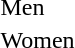<table>
<tr>
<td>Men<br></td>
<td></td>
<td></td>
<td></td>
</tr>
<tr>
<td>Women<br></td>
<td></td>
<td></td>
<td></td>
</tr>
</table>
